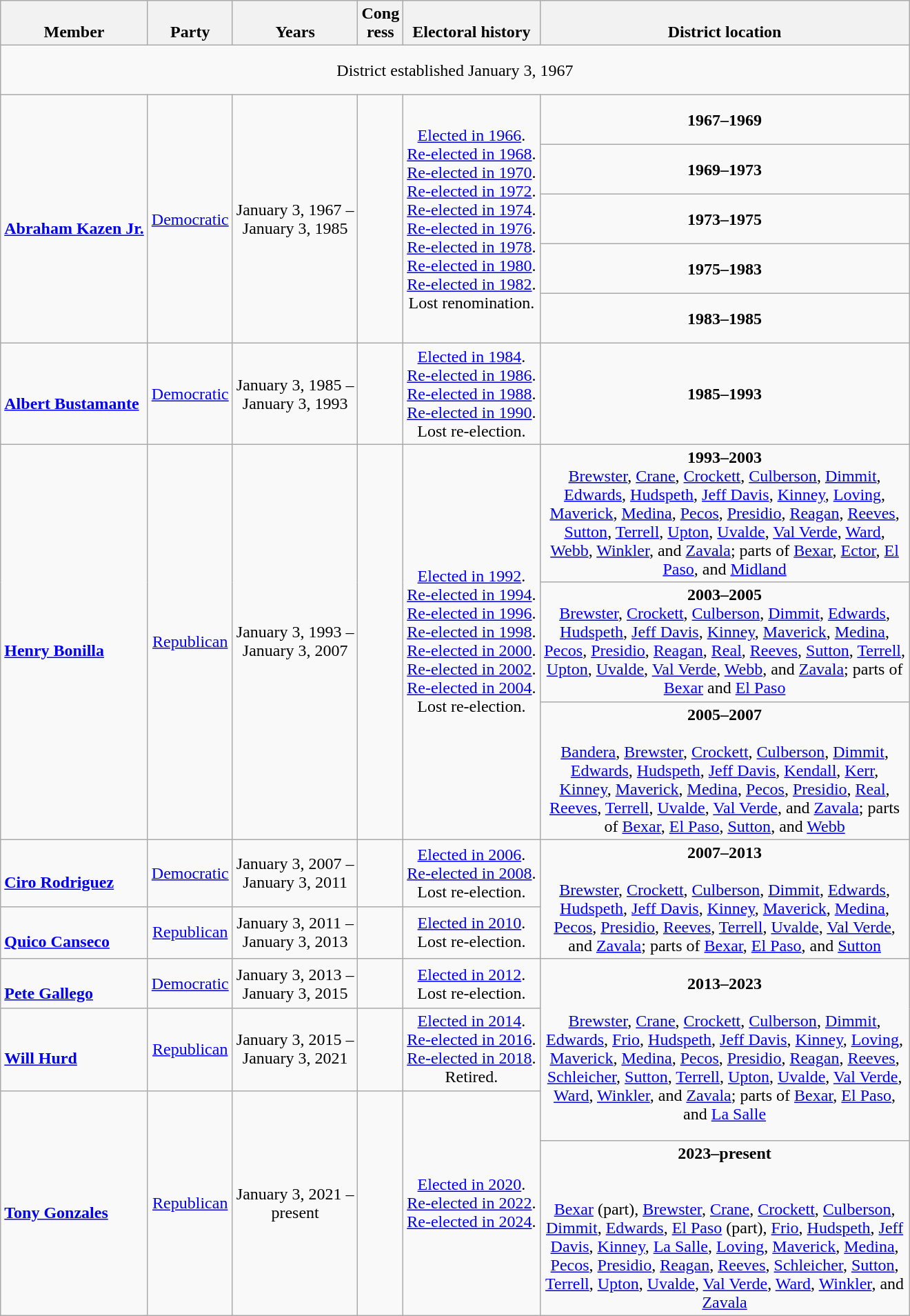<table class=wikitable style="text-align:center">
<tr valign=bottom>
<th>Member</th>
<th>Party</th>
<th>Years</th>
<th>Cong<br>ress</th>
<th>Electoral history</th>
<th width=350>District location</th>
</tr>
<tr style="height:3em">
<td colspan=6>District established January 3, 1967</td>
</tr>
<tr style="height:3em">
<td rowspan=5 align=left><br><strong><a href='#'>Abraham Kazen Jr.</a></strong><br></td>
<td rowspan=5 ><a href='#'>Democratic</a></td>
<td rowspan=5 nowrap>January 3, 1967 –<br>January 3, 1985</td>
<td rowspan=5></td>
<td rowspan=5><a href='#'>Elected in 1966</a>.<br><a href='#'>Re-elected in 1968</a>.<br><a href='#'>Re-elected in 1970</a>.<br><a href='#'>Re-elected in 1972</a>.<br><a href='#'>Re-elected in 1974</a>.<br><a href='#'>Re-elected in 1976</a>.<br><a href='#'>Re-elected in 1978</a>.<br><a href='#'>Re-elected in 1980</a>.<br><a href='#'>Re-elected in 1982</a>.<br>Lost renomination.</td>
<td><strong>1967–1969</strong><br></td>
</tr>
<tr style="height:3em">
<td><strong>1969–1973</strong><br></td>
</tr>
<tr style="height:3em">
<td><strong>1973–1975</strong><br></td>
</tr>
<tr style="height:3em">
<td><strong>1975–1983</strong><br></td>
</tr>
<tr style="height:3em">
<td><strong>1983–1985</strong><br></td>
</tr>
<tr style="height:3em">
<td align=left><br><strong><a href='#'>Albert Bustamante</a></strong><br></td>
<td><a href='#'>Democratic</a></td>
<td nowrap>January 3, 1985 –<br>January 3, 1993</td>
<td></td>
<td><a href='#'>Elected in 1984</a>.<br><a href='#'>Re-elected in 1986</a>.<br><a href='#'>Re-elected in 1988</a>.<br><a href='#'>Re-elected in 1990</a>.<br>Lost re-election.</td>
<td><strong>1985–1993</strong><br></td>
</tr>
<tr style="height:3em">
<td rowspan=3 align=left><br><strong><a href='#'>Henry Bonilla</a></strong><br></td>
<td rowspan=3 ><a href='#'>Republican</a></td>
<td rowspan=3 nowrap>January 3, 1993 –<br>January 3, 2007</td>
<td rowspan=3></td>
<td rowspan=3><a href='#'>Elected in 1992</a>.<br><a href='#'>Re-elected in 1994</a>.<br><a href='#'>Re-elected in 1996</a>.<br><a href='#'>Re-elected in 1998</a>.<br><a href='#'>Re-elected in 2000</a>.<br><a href='#'>Re-elected in 2002</a>.<br><a href='#'>Re-elected in 2004</a>.<br>Lost re-election.</td>
<td><strong>1993–2003</strong><br><a href='#'>Brewster</a>, <a href='#'>Crane</a>, <a href='#'>Crockett</a>, <a href='#'>Culberson</a>, <a href='#'>Dimmit</a>, <a href='#'>Edwards</a>, <a href='#'>Hudspeth</a>, <a href='#'>Jeff Davis</a>, <a href='#'>Kinney</a>, <a href='#'>Loving</a>, <a href='#'>Maverick</a>, <a href='#'>Medina</a>, <a href='#'>Pecos</a>, <a href='#'>Presidio</a>, <a href='#'>Reagan</a>, <a href='#'>Reeves</a>, <a href='#'>Sutton</a>, <a href='#'>Terrell</a>, <a href='#'>Upton</a>, <a href='#'>Uvalde</a>, <a href='#'>Val Verde</a>, <a href='#'>Ward</a>, <a href='#'>Webb</a>, <a href='#'>Winkler</a>, and <a href='#'>Zavala</a>; parts of <a href='#'>Bexar</a>, <a href='#'>Ector</a>, <a href='#'>El Paso</a>, and <a href='#'>Midland</a></td>
</tr>
<tr style="height:3em">
<td><strong>2003–2005</strong><br><a href='#'>Brewster</a>, <a href='#'>Crockett</a>, <a href='#'>Culberson</a>, <a href='#'>Dimmit</a>, <a href='#'>Edwards</a>, <a href='#'>Hudspeth</a>, <a href='#'>Jeff Davis</a>, <a href='#'>Kinney</a>, <a href='#'>Maverick</a>, <a href='#'>Medina</a>, <a href='#'>Pecos</a>, <a href='#'>Presidio</a>, <a href='#'>Reagan</a>, <a href='#'>Real</a>, <a href='#'>Reeves</a>, <a href='#'>Sutton</a>, <a href='#'>Terrell</a>, <a href='#'>Upton</a>, <a href='#'>Uvalde</a>, <a href='#'>Val Verde</a>, <a href='#'>Webb</a>, and <a href='#'>Zavala</a>; parts of <a href='#'>Bexar</a> and <a href='#'>El Paso</a></td>
</tr>
<tr style="height:3em">
<td><strong>2005–2007</strong><br><br><a href='#'>Bandera</a>, <a href='#'>Brewster</a>, <a href='#'>Crockett</a>, <a href='#'>Culberson</a>, <a href='#'>Dimmit</a>, <a href='#'>Edwards</a>, <a href='#'>Hudspeth</a>, <a href='#'>Jeff Davis</a>, <a href='#'>Kendall</a>, <a href='#'>Kerr</a>, <a href='#'>Kinney</a>, <a href='#'>Maverick</a>, <a href='#'>Medina</a>, <a href='#'>Pecos</a>, <a href='#'>Presidio</a>, <a href='#'>Real</a>, <a href='#'>Reeves</a>, <a href='#'>Terrell</a>, <a href='#'>Uvalde</a>, <a href='#'>Val Verde</a>, and <a href='#'>Zavala</a>; parts of <a href='#'>Bexar</a>, <a href='#'>El Paso</a>, <a href='#'>Sutton</a>, and <a href='#'>Webb</a></td>
</tr>
<tr style="height:3em">
<td align=left><br><strong><a href='#'>Ciro Rodriguez</a></strong><br></td>
<td><a href='#'>Democratic</a></td>
<td nowrap>January 3, 2007 –<br>January 3, 2011</td>
<td></td>
<td><a href='#'>Elected in 2006</a>.<br><a href='#'>Re-elected in 2008</a>.<br>Lost re-election.</td>
<td rowspan=2><strong>2007–2013</strong><br><br><a href='#'>Brewster</a>, <a href='#'>Crockett</a>, <a href='#'>Culberson</a>, <a href='#'>Dimmit</a>, <a href='#'>Edwards</a>, <a href='#'>Hudspeth</a>, <a href='#'>Jeff Davis</a>, <a href='#'>Kinney</a>, <a href='#'>Maverick</a>, <a href='#'>Medina</a>, <a href='#'>Pecos</a>, <a href='#'>Presidio</a>, <a href='#'>Reeves</a>, <a href='#'>Terrell</a>, <a href='#'>Uvalde</a>, <a href='#'>Val Verde</a>, and <a href='#'>Zavala</a>; parts of <a href='#'>Bexar</a>, <a href='#'>El Paso</a>, and <a href='#'>Sutton</a></td>
</tr>
<tr style="height:3em">
<td align=left><br><strong><a href='#'>Quico Canseco</a></strong><br></td>
<td><a href='#'>Republican</a></td>
<td nowrap>January 3, 2011 –<br>January 3, 2013</td>
<td></td>
<td><a href='#'>Elected in 2010</a>.<br>Lost re-election.</td>
</tr>
<tr style="height:3em">
<td align=left><br><strong><a href='#'>Pete Gallego</a></strong><br></td>
<td><a href='#'>Democratic</a></td>
<td nowrap>January 3, 2013 –<br>January 3, 2015</td>
<td></td>
<td><a href='#'>Elected in 2012</a>.<br>Lost re-election.</td>
<td rowspan=3><strong>2013–2023</strong><br><br><a href='#'>Brewster</a>, <a href='#'>Crane</a>, <a href='#'>Crockett</a>, <a href='#'>Culberson</a>, <a href='#'>Dimmit</a>, <a href='#'>Edwards</a>, <a href='#'>Frio</a>, <a href='#'>Hudspeth</a>, <a href='#'>Jeff Davis</a>, <a href='#'>Kinney</a>, <a href='#'>Loving</a>, <a href='#'>Maverick</a>, <a href='#'>Medina</a>, <a href='#'>Pecos</a>, <a href='#'>Presidio</a>, <a href='#'>Reagan</a>, <a href='#'>Reeves</a>, <a href='#'>Schleicher</a>, <a href='#'>Sutton</a>, <a href='#'>Terrell</a>, <a href='#'>Upton</a>, <a href='#'>Uvalde</a>, <a href='#'>Val Verde</a>, <a href='#'>Ward</a>, <a href='#'>Winkler</a>, and <a href='#'>Zavala</a>; parts of <a href='#'>Bexar</a>, <a href='#'>El Paso</a>, and <a href='#'>La Salle</a></td>
</tr>
<tr style="height:3em">
<td align=left><br><strong><a href='#'>Will Hurd</a></strong><br></td>
<td><a href='#'>Republican</a></td>
<td nowrap>January 3, 2015 –<br>January 3, 2021</td>
<td></td>
<td><a href='#'>Elected in 2014</a>.<br><a href='#'>Re-elected in 2016</a>.<br><a href='#'>Re-elected in 2018</a>.<br>Retired.</td>
</tr>
<tr style="height:3em">
<td rowspan=2 align=left><br><strong><a href='#'>Tony Gonzales</a></strong><br></td>
<td rowspan=2 ><a href='#'>Republican</a></td>
<td rowspan=2 nowrap>January 3, 2021 –<br>present</td>
<td rowspan=2></td>
<td rowspan=2><a href='#'>Elected in 2020</a>.<br><a href='#'>Re-elected in 2022</a>.<br><a href='#'>Re-elected in 2024</a>.</td>
</tr>
<tr style="height:3em">
<td><strong>2023–present</strong><br><br><br><a href='#'>Bexar</a> (part), <a href='#'>Brewster</a>, <a href='#'>Crane</a>, <a href='#'>Crockett</a>, <a href='#'>Culberson</a>, <a href='#'>Dimmit</a>, <a href='#'>Edwards</a>, <a href='#'>El Paso</a> (part), <a href='#'>Frio</a>, <a href='#'>Hudspeth</a>, <a href='#'>Jeff Davis</a>, <a href='#'>Kinney</a>, <a href='#'>La Salle</a>, <a href='#'>Loving</a>, <a href='#'>Maverick</a>, <a href='#'>Medina</a>, <a href='#'>Pecos</a>, <a href='#'>Presidio</a>, <a href='#'>Reagan</a>, <a href='#'>Reeves</a>, <a href='#'>Schleicher</a>, <a href='#'>Sutton</a>, <a href='#'>Terrell</a>, <a href='#'>Upton</a>, <a href='#'>Uvalde</a>, <a href='#'>Val Verde</a>, <a href='#'>Ward</a>, <a href='#'>Winkler</a>, and <a href='#'>Zavala</a></td>
</tr>
</table>
